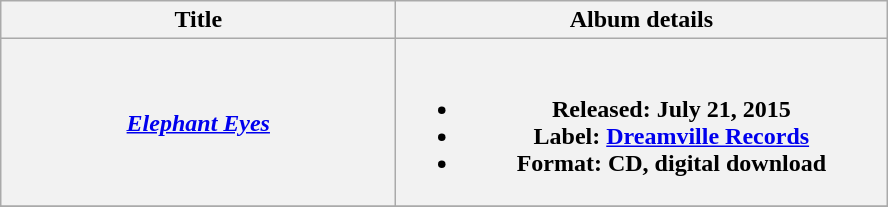<table class="wikitable plainrowheaders" style="text-align:center;">
<tr>
<th scope="col" rowspan="1" style="width:16em;">Title</th>
<th scope="col" rowspan="1" style="width:20em;">Album details</th>
</tr>
<tr>
<th scope="row"><em><a href='#'>Elephant Eyes</a></em><br></th>
<th scope="row"><br><ul><li>Released: July 21, 2015</li><li>Label: <a href='#'>Dreamville Records</a></li><li>Format: CD, digital download</li></ul></th>
</tr>
<tr>
</tr>
</table>
